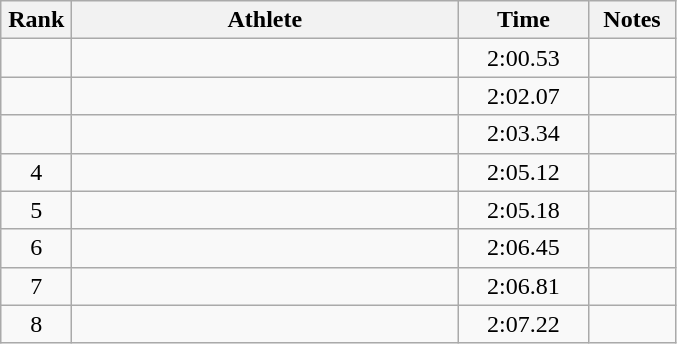<table class="wikitable" style="text-align:center">
<tr>
<th width=40>Rank</th>
<th width=250>Athlete</th>
<th width=80>Time</th>
<th width=50>Notes</th>
</tr>
<tr>
<td></td>
<td align=left></td>
<td>2:00.53</td>
<td></td>
</tr>
<tr>
<td></td>
<td align=left></td>
<td>2:02.07</td>
<td></td>
</tr>
<tr>
<td></td>
<td align=left></td>
<td>2:03.34</td>
<td></td>
</tr>
<tr>
<td>4</td>
<td align=left></td>
<td>2:05.12</td>
<td></td>
</tr>
<tr>
<td>5</td>
<td align=left></td>
<td>2:05.18</td>
<td></td>
</tr>
<tr>
<td>6</td>
<td align=left></td>
<td>2:06.45</td>
<td></td>
</tr>
<tr>
<td>7</td>
<td align=left></td>
<td>2:06.81</td>
<td></td>
</tr>
<tr>
<td>8</td>
<td align=left></td>
<td>2:07.22</td>
<td></td>
</tr>
</table>
